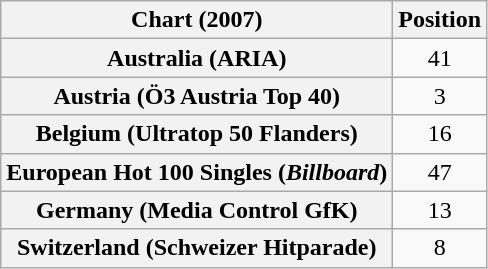<table class="wikitable sortable plainrowheaders" style="text-align:center">
<tr>
<th scope="col">Chart (2007)</th>
<th scope="col">Position</th>
</tr>
<tr>
<th scope="row">Australia (ARIA)</th>
<td>41</td>
</tr>
<tr>
<th scope="row">Austria (Ö3 Austria Top 40)</th>
<td>3</td>
</tr>
<tr>
<th scope="row">Belgium (Ultratop 50 Flanders)</th>
<td>16</td>
</tr>
<tr>
<th scope="row">European Hot 100 Singles (<em>Billboard</em>)</th>
<td>47</td>
</tr>
<tr>
<th scope="row">Germany (Media Control GfK)</th>
<td>13</td>
</tr>
<tr>
<th scope="row">Switzerland (Schweizer Hitparade)</th>
<td>8</td>
</tr>
</table>
